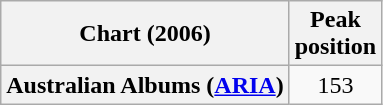<table class="wikitable sortable plainrowheaders" style="text-align:center">
<tr>
<th>Chart (2006)</th>
<th>Peak<br>position</th>
</tr>
<tr>
<th scope="row">Australian Albums (<a href='#'>ARIA</a>)</th>
<td>153</td>
</tr>
</table>
